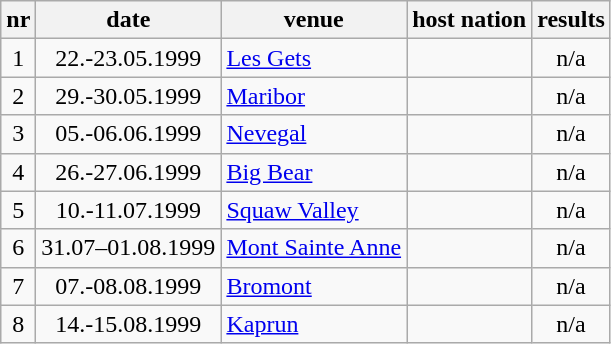<table class="wikitable" border="1" style="text-align:center">
<tr>
<th>nr</th>
<th>date</th>
<th>venue</th>
<th>host nation</th>
<th>results</th>
</tr>
<tr>
<td>1</td>
<td>22.-23.05.1999</td>
<td align=left><a href='#'>Les Gets</a></td>
<td align=left></td>
<td>n/a</td>
</tr>
<tr>
<td>2</td>
<td>29.-30.05.1999</td>
<td align=left><a href='#'>Maribor</a></td>
<td align=left></td>
<td>n/a</td>
</tr>
<tr>
<td>3</td>
<td>05.-06.06.1999</td>
<td align=left><a href='#'>Nevegal</a></td>
<td align=left></td>
<td>n/a</td>
</tr>
<tr>
<td>4</td>
<td>26.-27.06.1999</td>
<td align=left><a href='#'>Big Bear</a></td>
<td align=left></td>
<td>n/a</td>
</tr>
<tr>
<td>5</td>
<td>10.-11.07.1999</td>
<td align=left><a href='#'>Squaw Valley</a></td>
<td align=left></td>
<td>n/a</td>
</tr>
<tr>
<td>6</td>
<td>31.07–01.08.1999</td>
<td align=left><a href='#'>Mont Sainte Anne</a></td>
<td align=left></td>
<td>n/a</td>
</tr>
<tr>
<td>7</td>
<td>07.-08.08.1999</td>
<td align=left><a href='#'>Bromont</a></td>
<td align=left></td>
<td>n/a</td>
</tr>
<tr>
<td>8</td>
<td>14.-15.08.1999</td>
<td align=left><a href='#'>Kaprun</a></td>
<td align=left></td>
<td>n/a</td>
</tr>
</table>
